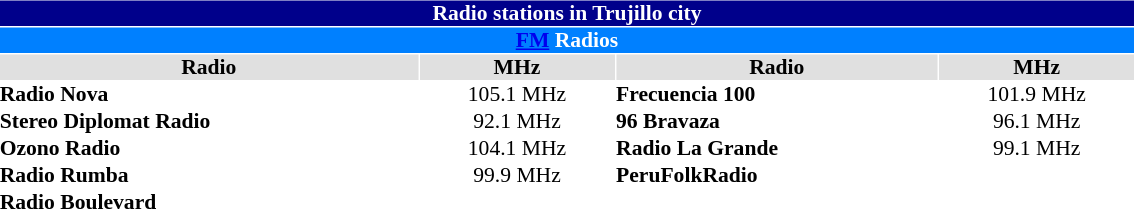<table class="toc" cellpadding="0" cellspacing="1"  style="margin:1em auto; width:60%; text-align:center; font-size:90%;">
<tr>
<th colspan="4" style="background:darkblue; color:white;">Radio stations in Trujillo city</th>
</tr>
<tr>
<th colspan="4" style="background:#0080ff; color:white;"><a href='#'>FM</a> Radios</th>
</tr>
<tr style="background:#e0e0e0;">
<th>Radio</th>
<th>MHz</th>
<th>Radio</th>
<th>MHz</th>
</tr>
<tr>
<td align=left><strong>Radio Nova</strong></td>
<td>105.1 MHz</td>
<td align=left><strong>Frecuencia 100</strong></td>
<td>101.9 MHz</td>
</tr>
<tr>
<td align=left><strong>Stereo Diplomat Radio</strong></td>
<td>92.1 MHz</td>
<td align=left><strong>96 Bravaza</strong></td>
<td>96.1 MHz</td>
</tr>
<tr>
<td align=left><strong>Ozono Radio</strong></td>
<td>104.1 MHz</td>
<td align=left><strong>Radio La Grande</strong></td>
<td>99.1 MHz</td>
</tr>
<tr>
<td align=left><strong>Radio Rumba </strong></td>
<td>99.9 MHz</td>
<td align=left><strong>PeruFolkRadio </strong></td>
<td></td>
</tr>
<tr>
<td align=left><strong>Radio Boulevard</strong></td>
<td></td>
</tr>
</table>
